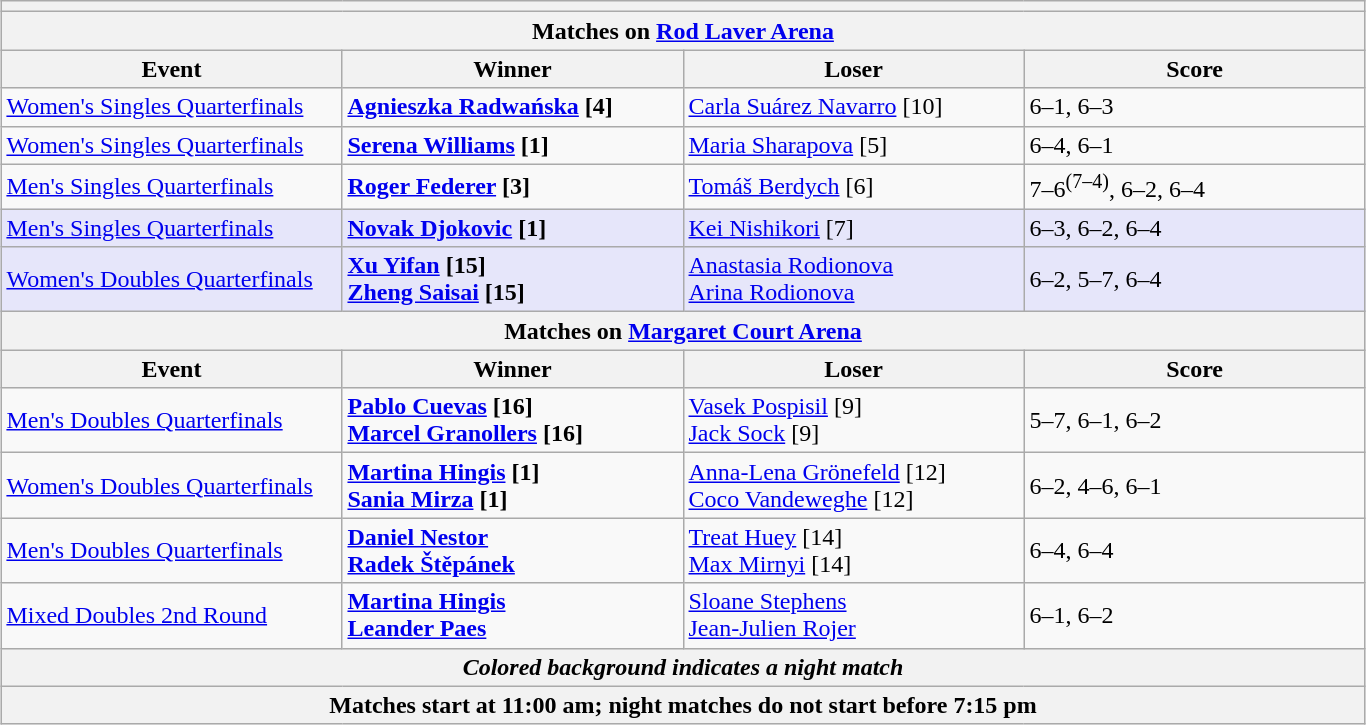<table class="wikitable collapsible uncollapsed" style="margin:1em auto;">
<tr>
<th colspan=4></th>
</tr>
<tr>
<th colspan=4><strong>Matches on <a href='#'>Rod Laver Arena</a></strong></th>
</tr>
<tr>
<th style="width:220px;">Event</th>
<th style="width:220px;">Winner</th>
<th style="width:220px;">Loser</th>
<th style="width:220px;">Score</th>
</tr>
<tr>
<td><a href='#'>Women's Singles Quarterfinals</a></td>
<td><strong> <a href='#'>Agnieszka Radwańska</a> [4]</strong></td>
<td> <a href='#'>Carla Suárez Navarro</a> [10]</td>
<td>6–1, 6–3</td>
</tr>
<tr>
<td><a href='#'>Women's Singles Quarterfinals</a></td>
<td><strong> <a href='#'>Serena Williams</a> [1]</strong></td>
<td> <a href='#'>Maria Sharapova</a> [5]</td>
<td>6–4, 6–1</td>
</tr>
<tr>
<td><a href='#'>Men's Singles Quarterfinals</a></td>
<td><strong> <a href='#'>Roger Federer</a> [3]</strong></td>
<td> <a href='#'>Tomáš Berdych</a> [6]</td>
<td>7–6<sup>(7–4)</sup>, 6–2, 6–4</td>
</tr>
<tr bgcolor=lavender>
<td><a href='#'>Men's Singles Quarterfinals</a></td>
<td><strong> <a href='#'>Novak Djokovic</a> [1]</strong></td>
<td> <a href='#'>Kei Nishikori</a> [7]</td>
<td>6–3, 6–2, 6–4</td>
</tr>
<tr bgcolor=lavender>
<td><a href='#'>Women's Doubles Quarterfinals</a></td>
<td><strong> <a href='#'>Xu Yifan</a> [15]<br> <a href='#'>Zheng Saisai</a> [15]</strong></td>
<td> <a href='#'>Anastasia Rodionova</a><br> <a href='#'>Arina Rodionova</a></td>
<td>6–2, 5–7, 6–4</td>
</tr>
<tr>
<th colspan=4><strong>Matches on <a href='#'>Margaret Court Arena</a></strong></th>
</tr>
<tr>
<th style="width:220px;">Event</th>
<th style="width:220px;">Winner</th>
<th style="width:220px;">Loser</th>
<th style="width:220px;">Score</th>
</tr>
<tr>
<td><a href='#'>Men's Doubles Quarterfinals</a></td>
<td><strong> <a href='#'>Pablo Cuevas</a> [16]<br> <a href='#'>Marcel Granollers</a> [16]</strong></td>
<td> <a href='#'>Vasek Pospisil</a> [9]<br> <a href='#'>Jack Sock</a> [9]</td>
<td>5–7, 6–1, 6–2</td>
</tr>
<tr>
<td><a href='#'>Women's Doubles Quarterfinals</a></td>
<td><strong> <a href='#'>Martina Hingis</a> [1]<br> <a href='#'>Sania Mirza</a> [1]</strong></td>
<td> <a href='#'>Anna-Lena Grönefeld</a> [12]<br> <a href='#'>Coco Vandeweghe</a> [12]</td>
<td>6–2, 4–6, 6–1</td>
</tr>
<tr>
<td><a href='#'>Men's Doubles Quarterfinals</a></td>
<td><strong> <a href='#'>Daniel Nestor</a> <br>  <a href='#'>Radek Štěpánek</a></strong></td>
<td> <a href='#'>Treat Huey</a> [14] <br>  <a href='#'>Max Mirnyi</a> [14]</td>
<td>6–4, 6–4</td>
</tr>
<tr>
<td><a href='#'>Mixed Doubles 2nd Round</a></td>
<td><strong> <a href='#'>Martina Hingis</a><br> <a href='#'>Leander Paes</a></strong></td>
<td> <a href='#'>Sloane Stephens</a><br> <a href='#'>Jean-Julien Rojer</a></td>
<td>6–1, 6–2</td>
</tr>
<tr>
<th colspan=4><em>Colored background indicates a night match</em></th>
</tr>
<tr>
<th colspan=4>Matches start at 11:00 am; night matches do not start before 7:15 pm</th>
</tr>
</table>
